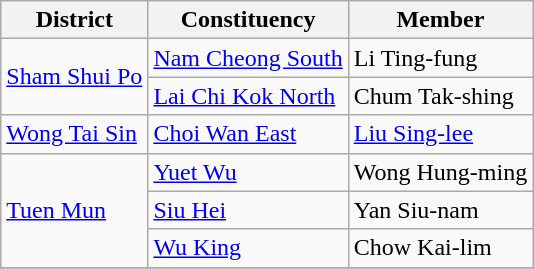<table class="wikitable" style="text-align:left;">
<tr>
<th>District</th>
<th>Constituency</th>
<th>Member</th>
</tr>
<tr>
<td rowspan=2><a href='#'>Sham Shui Po</a></td>
<td><a href='#'>Nam Cheong South</a></td>
<td>Li Ting-fung</td>
</tr>
<tr>
<td><a href='#'>Lai Chi Kok North</a></td>
<td>Chum Tak-shing</td>
</tr>
<tr>
<td rowspan=1><a href='#'>Wong Tai Sin</a></td>
<td><a href='#'>Choi Wan East</a></td>
<td><a href='#'>Liu Sing-lee</a></td>
</tr>
<tr>
<td rowspan=3><a href='#'>Tuen Mun</a></td>
<td><a href='#'>Yuet Wu</a></td>
<td>Wong Hung-ming</td>
</tr>
<tr>
<td><a href='#'>Siu Hei</a></td>
<td>Yan Siu-nam</td>
</tr>
<tr>
<td><a href='#'>Wu King</a></td>
<td>Chow Kai-lim</td>
</tr>
<tr>
</tr>
</table>
